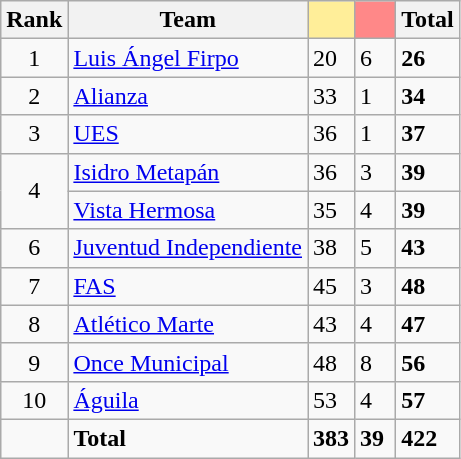<table class="wikitable" border="1">
<tr>
<th>Rank</th>
<th>Team</th>
<th width=20 style="background: #FFEE99"></th>
<th width=20 style="background: #FF8888"></th>
<th>Total</th>
</tr>
<tr>
<td align=center>1</td>
<td><a href='#'>Luis Ángel Firpo</a></td>
<td>20</td>
<td>6</td>
<td><strong>26</strong></td>
</tr>
<tr>
<td align=center>2</td>
<td><a href='#'>Alianza</a></td>
<td>33</td>
<td>1</td>
<td><strong>34</strong></td>
</tr>
<tr>
<td align=center>3</td>
<td><a href='#'>UES</a></td>
<td>36</td>
<td>1</td>
<td><strong>37</strong></td>
</tr>
<tr>
<td rowspan="2" align=center>4</td>
<td><a href='#'>Isidro Metapán</a></td>
<td>36</td>
<td>3</td>
<td><strong>39</strong></td>
</tr>
<tr>
<td><a href='#'>Vista Hermosa</a></td>
<td>35</td>
<td>4</td>
<td><strong>39</strong></td>
</tr>
<tr>
<td align=center>6</td>
<td><a href='#'>Juventud Independiente</a></td>
<td>38</td>
<td>5</td>
<td><strong>43</strong></td>
</tr>
<tr>
<td align=center>7</td>
<td><a href='#'>FAS</a></td>
<td>45</td>
<td>3</td>
<td><strong>48</strong></td>
</tr>
<tr>
<td align=center>8</td>
<td><a href='#'>Atlético Marte</a></td>
<td>43</td>
<td>4</td>
<td><strong>47</strong></td>
</tr>
<tr>
<td align=center>9</td>
<td><a href='#'>Once Municipal</a></td>
<td>48</td>
<td>8</td>
<td><strong>56</strong></td>
</tr>
<tr>
<td align=center>10</td>
<td><a href='#'>Águila</a></td>
<td>53</td>
<td>4</td>
<td><strong>57</strong></td>
</tr>
<tr>
<td></td>
<td><strong>Total</strong></td>
<td><strong>383</strong></td>
<td><strong>39</strong></td>
<td><strong>422</strong></td>
</tr>
</table>
